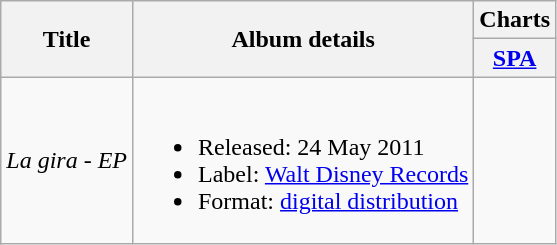<table class="wikitable">
<tr>
<th rowspan="2">Title</th>
<th rowspan="2">Album details</th>
<th>Charts</th>
</tr>
<tr>
<th><a href='#'>SPA</a></th>
</tr>
<tr>
<td><em>La gira - EP</em></td>
<td><br><ul><li>Released: 24 May 2011</li><li>Label: <a href='#'>Walt Disney Records</a></li><li>Format: <a href='#'>digital distribution</a></li></ul></td>
</tr>
</table>
